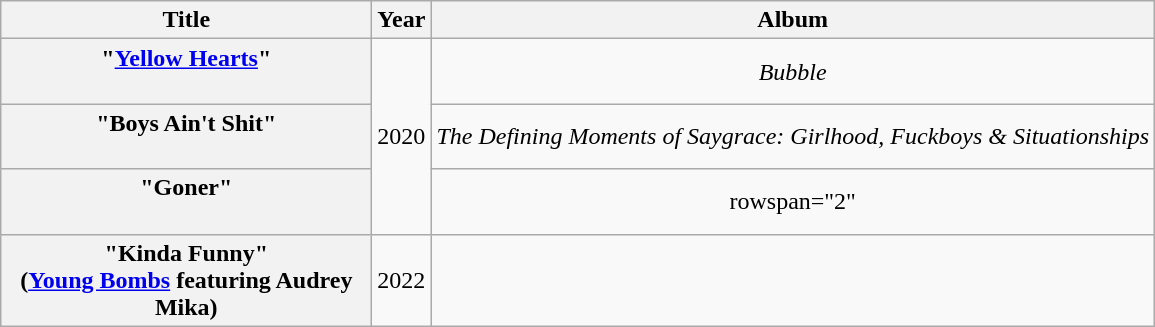<table class="wikitable plainrowheaders" style="text-align:center;">
<tr>
<th scope="col" style="width:15em;">Title</th>
<th scope="col">Year</th>
<th scope="col">Album</th>
</tr>
<tr>
<th scope="row">"<a href='#'>Yellow Hearts</a>"<br><br></th>
<td rowspan="3">2020</td>
<td><em>Bubble</em></td>
</tr>
<tr>
<th scope="row">"Boys Ain't Shit"<br><br></th>
<td><em>The Defining Moments of Saygrace: Girlhood, Fuckboys & Situationships</em></td>
</tr>
<tr>
<th scope="row">"Goner"<br><br></th>
<td>rowspan="2" </td>
</tr>
<tr>
<th scope="row">"Kinda Funny" <br><span>(<a href='#'>Young Bombs</a> featuring Audrey Mika)</span></th>
<td>2022</td>
</tr>
</table>
